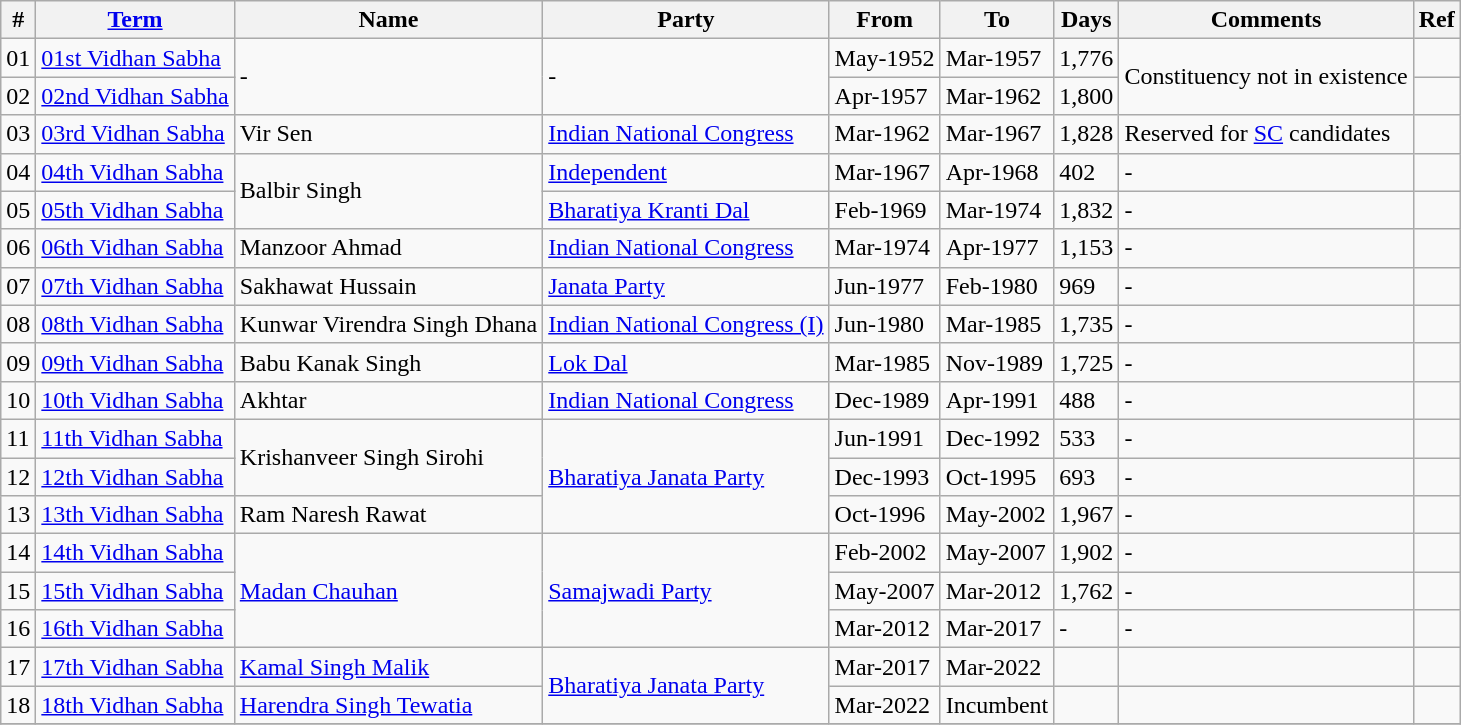<table class="wikitable sortable">
<tr>
<th>#</th>
<th><a href='#'>Term</a></th>
<th>Name</th>
<th>Party</th>
<th>From</th>
<th>To</th>
<th>Days</th>
<th>Comments</th>
<th>Ref</th>
</tr>
<tr>
<td>01</td>
<td><a href='#'>01st Vidhan Sabha</a></td>
<td rowspan="2">-</td>
<td rowspan="2">-</td>
<td>May-1952</td>
<td>Mar-1957</td>
<td>1,776</td>
<td rowspan="2">Constituency not in existence</td>
<td></td>
</tr>
<tr>
<td>02</td>
<td><a href='#'>02nd Vidhan Sabha</a></td>
<td>Apr-1957</td>
<td>Mar-1962</td>
<td>1,800</td>
<td></td>
</tr>
<tr>
<td>03</td>
<td><a href='#'>03rd Vidhan Sabha</a></td>
<td>Vir Sen</td>
<td><a href='#'>Indian National Congress</a></td>
<td>Mar-1962</td>
<td>Mar-1967</td>
<td>1,828</td>
<td>Reserved for <a href='#'>SC</a> candidates</td>
<td></td>
</tr>
<tr>
<td>04</td>
<td><a href='#'>04th Vidhan Sabha</a></td>
<td rowspan="2">Balbir Singh</td>
<td><a href='#'>Independent</a></td>
<td>Mar-1967</td>
<td>Apr-1968</td>
<td>402</td>
<td>-</td>
<td></td>
</tr>
<tr>
<td>05</td>
<td><a href='#'>05th Vidhan Sabha</a></td>
<td><a href='#'>Bharatiya Kranti Dal</a></td>
<td>Feb-1969</td>
<td>Mar-1974</td>
<td>1,832</td>
<td>-</td>
<td></td>
</tr>
<tr>
<td>06</td>
<td><a href='#'>06th Vidhan Sabha</a></td>
<td>Manzoor Ahmad</td>
<td><a href='#'>Indian National Congress</a></td>
<td>Mar-1974</td>
<td>Apr-1977</td>
<td>1,153</td>
<td>-</td>
<td></td>
</tr>
<tr>
<td>07</td>
<td><a href='#'>07th Vidhan Sabha</a></td>
<td>Sakhawat Hussain</td>
<td><a href='#'>Janata Party</a></td>
<td>Jun-1977</td>
<td>Feb-1980</td>
<td>969</td>
<td>-</td>
<td></td>
</tr>
<tr>
<td>08</td>
<td><a href='#'>08th Vidhan Sabha</a></td>
<td>Kunwar Virendra Singh Dhana</td>
<td><a href='#'>Indian National Congress (I)</a></td>
<td>Jun-1980</td>
<td>Mar-1985</td>
<td>1,735</td>
<td>-</td>
<td></td>
</tr>
<tr>
<td>09</td>
<td><a href='#'>09th Vidhan Sabha</a></td>
<td>Babu Kanak Singh</td>
<td><a href='#'>Lok Dal</a></td>
<td>Mar-1985</td>
<td>Nov-1989</td>
<td>1,725</td>
<td>-</td>
<td></td>
</tr>
<tr>
<td>10</td>
<td><a href='#'>10th Vidhan Sabha</a></td>
<td>Akhtar</td>
<td><a href='#'>Indian National Congress</a></td>
<td>Dec-1989</td>
<td>Apr-1991</td>
<td>488</td>
<td>-</td>
<td></td>
</tr>
<tr>
<td>11</td>
<td><a href='#'>11th Vidhan Sabha</a></td>
<td rowspan="2">Krishanveer Singh Sirohi</td>
<td rowspan="3"><a href='#'>Bharatiya Janata Party</a></td>
<td>Jun-1991</td>
<td>Dec-1992</td>
<td>533</td>
<td>-</td>
<td></td>
</tr>
<tr>
<td>12</td>
<td><a href='#'>12th Vidhan Sabha</a></td>
<td>Dec-1993</td>
<td>Oct-1995</td>
<td>693</td>
<td>-</td>
<td></td>
</tr>
<tr>
<td>13</td>
<td><a href='#'>13th Vidhan Sabha</a></td>
<td>Ram Naresh Rawat</td>
<td>Oct-1996</td>
<td>May-2002</td>
<td>1,967</td>
<td>-</td>
<td></td>
</tr>
<tr>
<td>14</td>
<td><a href='#'>14th Vidhan Sabha</a></td>
<td rowspan="3"><a href='#'>Madan Chauhan</a></td>
<td rowspan="3"><a href='#'>Samajwadi Party</a></td>
<td>Feb-2002</td>
<td>May-2007</td>
<td>1,902</td>
<td>-</td>
<td></td>
</tr>
<tr>
<td>15</td>
<td><a href='#'>15th Vidhan Sabha</a></td>
<td>May-2007</td>
<td>Mar-2012</td>
<td>1,762</td>
<td>-</td>
<td></td>
</tr>
<tr>
<td>16</td>
<td><a href='#'>16th Vidhan Sabha</a></td>
<td>Mar-2012</td>
<td>Mar-2017</td>
<td>-</td>
<td>-</td>
<td></td>
</tr>
<tr>
<td>17</td>
<td><a href='#'>17th Vidhan Sabha</a></td>
<td><a href='#'>Kamal Singh Malik</a></td>
<td rowspan="2"><a href='#'>Bharatiya Janata Party</a></td>
<td>Mar-2017</td>
<td>Mar-2022</td>
<td></td>
<td></td>
<td></td>
</tr>
<tr>
<td>18</td>
<td><a href='#'>18th Vidhan Sabha</a></td>
<td><a href='#'>Harendra Singh Tewatia</a></td>
<td>Mar-2022</td>
<td>Incumbent</td>
<td></td>
<td></td>
<td></td>
</tr>
<tr>
</tr>
</table>
